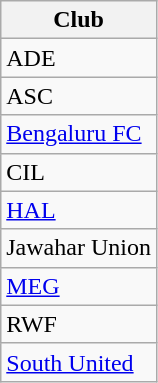<table class="wikitable" style="text-align:center;">
<tr>
<th>Club</th>
</tr>
<tr>
<td style="text-align:left;">ADE</td>
</tr>
<tr>
<td style="text-align:left;">ASC</td>
</tr>
<tr>
<td style="text-align:left;"><a href='#'>Bengaluru FC</a></td>
</tr>
<tr>
<td style="text-align:left;">CIL</td>
</tr>
<tr>
<td style="text-align:left;"><a href='#'>HAL</a></td>
</tr>
<tr>
<td style="text-align:left;">Jawahar Union</td>
</tr>
<tr>
<td style="text-align:left;"><a href='#'>MEG</a></td>
</tr>
<tr>
<td style="text-align:left;">RWF</td>
</tr>
<tr>
<td style="text-align:left;"><a href='#'>South United</a></td>
</tr>
</table>
